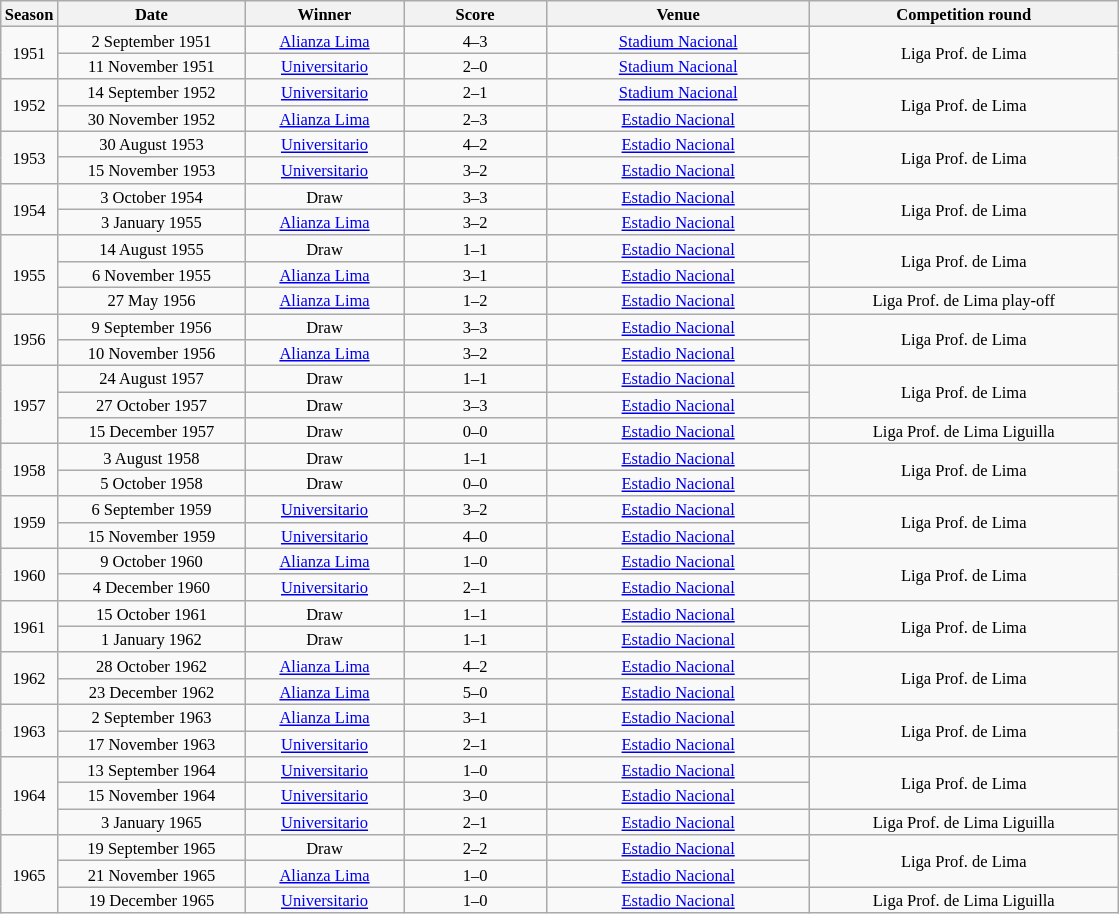<table class="wikitable" style="text-align:center; font-size:11px">
<tr>
<th>Season</th>
<th width="120">Date</th>
<th width="100">Winner</th>
<th width="90">Score</th>
<th width="170">Venue</th>
<th width="200">Competition round</th>
</tr>
<tr>
<td rowspan=2>1951</td>
<td>2 September 1951</td>
<td><a href='#'>Alianza Lima</a></td>
<td>4–3</td>
<td><a href='#'>Stadium Nacional</a></td>
<td rowspan="2">Liga Prof. de Lima</td>
</tr>
<tr>
<td>11 November 1951</td>
<td><a href='#'>Universitario</a></td>
<td>2–0</td>
<td><a href='#'>Stadium Nacional</a></td>
</tr>
<tr>
<td rowspan=2>1952</td>
<td>14 September 1952</td>
<td><a href='#'>Universitario</a></td>
<td>2–1</td>
<td><a href='#'>Stadium Nacional</a></td>
<td rowspan="2">Liga Prof. de Lima</td>
</tr>
<tr>
<td>30 November 1952</td>
<td><a href='#'>Alianza Lima</a></td>
<td>2–3</td>
<td><a href='#'>Estadio Nacional</a></td>
</tr>
<tr>
<td rowspan=2>1953</td>
<td>30 August 1953</td>
<td><a href='#'>Universitario</a></td>
<td>4–2</td>
<td><a href='#'>Estadio Nacional</a></td>
<td rowspan="2">Liga Prof. de Lima</td>
</tr>
<tr>
<td>15 November 1953</td>
<td><a href='#'>Universitario</a></td>
<td>3–2</td>
<td><a href='#'>Estadio Nacional</a></td>
</tr>
<tr>
<td rowspan=2>1954</td>
<td>3 October 1954</td>
<td>Draw</td>
<td>3–3</td>
<td><a href='#'>Estadio Nacional</a></td>
<td rowspan="2">Liga Prof. de Lima</td>
</tr>
<tr>
<td>3 January 1955</td>
<td><a href='#'>Alianza Lima</a></td>
<td>3–2</td>
<td><a href='#'>Estadio Nacional</a></td>
</tr>
<tr>
<td rowspan=3>1955</td>
<td>14 August 1955</td>
<td>Draw</td>
<td>1–1</td>
<td><a href='#'>Estadio Nacional</a></td>
<td rowspan="2">Liga Prof. de Lima</td>
</tr>
<tr>
<td>6 November 1955</td>
<td><a href='#'>Alianza Lima</a></td>
<td>3–1</td>
<td><a href='#'>Estadio Nacional</a></td>
</tr>
<tr>
<td>27 May 1956</td>
<td><a href='#'>Alianza Lima</a></td>
<td>1–2</td>
<td><a href='#'>Estadio Nacional</a></td>
<td>Liga Prof. de Lima play-off</td>
</tr>
<tr>
<td rowspan=2>1956</td>
<td>9 September 1956</td>
<td>Draw</td>
<td>3–3</td>
<td><a href='#'>Estadio Nacional</a></td>
<td rowspan="2">Liga Prof. de Lima</td>
</tr>
<tr>
<td>10 November 1956</td>
<td><a href='#'>Alianza Lima</a></td>
<td>3–2</td>
<td><a href='#'>Estadio Nacional</a></td>
</tr>
<tr>
<td rowspan=3>1957</td>
<td>24 August 1957</td>
<td>Draw</td>
<td>1–1</td>
<td><a href='#'>Estadio Nacional</a></td>
<td rowspan="2">Liga Prof. de Lima</td>
</tr>
<tr>
<td>27 October 1957</td>
<td>Draw</td>
<td>3–3</td>
<td><a href='#'>Estadio Nacional</a></td>
</tr>
<tr>
<td>15 December 1957</td>
<td>Draw</td>
<td>0–0</td>
<td><a href='#'>Estadio Nacional</a></td>
<td>Liga Prof. de Lima Liguilla</td>
</tr>
<tr>
<td rowspan=2>1958</td>
<td>3 August 1958</td>
<td>Draw</td>
<td>1–1</td>
<td><a href='#'>Estadio Nacional</a></td>
<td rowspan="2">Liga Prof. de Lima</td>
</tr>
<tr>
<td>5 October 1958</td>
<td>Draw</td>
<td>0–0</td>
<td><a href='#'>Estadio Nacional</a></td>
</tr>
<tr>
<td rowspan="2">1959</td>
<td>6 September 1959</td>
<td><a href='#'>Universitario</a></td>
<td>3–2</td>
<td><a href='#'>Estadio Nacional</a></td>
<td rowspan="2">Liga Prof. de Lima</td>
</tr>
<tr>
<td>15 November 1959</td>
<td><a href='#'>Universitario</a></td>
<td>4–0</td>
<td><a href='#'>Estadio Nacional</a></td>
</tr>
<tr>
<td rowspan=2>1960</td>
<td>9 October 1960</td>
<td><a href='#'>Alianza Lima</a></td>
<td>1–0</td>
<td><a href='#'>Estadio Nacional</a></td>
<td rowspan="2">Liga Prof. de Lima</td>
</tr>
<tr>
<td>4 December 1960</td>
<td><a href='#'>Universitario</a></td>
<td>2–1</td>
<td><a href='#'>Estadio Nacional</a></td>
</tr>
<tr>
<td rowspan=2>1961</td>
<td>15 October 1961</td>
<td>Draw</td>
<td>1–1</td>
<td><a href='#'>Estadio Nacional</a></td>
<td rowspan="2">Liga Prof. de Lima</td>
</tr>
<tr>
<td>1 January 1962</td>
<td>Draw</td>
<td>1–1</td>
<td><a href='#'>Estadio Nacional</a></td>
</tr>
<tr>
<td rowspan=2>1962</td>
<td>28 October 1962</td>
<td><a href='#'>Alianza Lima</a></td>
<td>4–2</td>
<td><a href='#'>Estadio Nacional</a></td>
<td rowspan="2">Liga Prof. de Lima</td>
</tr>
<tr>
<td>23 December 1962</td>
<td><a href='#'>Alianza Lima</a></td>
<td>5–0</td>
<td><a href='#'>Estadio Nacional</a></td>
</tr>
<tr>
<td rowspan=2>1963</td>
<td>2 September 1963</td>
<td><a href='#'>Alianza Lima</a></td>
<td>3–1</td>
<td><a href='#'>Estadio Nacional</a></td>
<td rowspan="2">Liga Prof. de Lima</td>
</tr>
<tr>
<td>17 November 1963</td>
<td><a href='#'>Universitario</a></td>
<td>2–1</td>
<td><a href='#'>Estadio Nacional</a></td>
</tr>
<tr>
<td rowspan=3>1964</td>
<td>13 September 1964</td>
<td><a href='#'>Universitario</a></td>
<td>1–0</td>
<td><a href='#'>Estadio Nacional</a></td>
<td rowspan="2">Liga Prof. de Lima</td>
</tr>
<tr>
<td>15 November 1964</td>
<td><a href='#'>Universitario</a></td>
<td>3–0</td>
<td><a href='#'>Estadio Nacional</a></td>
</tr>
<tr>
<td>3 January 1965</td>
<td><a href='#'>Universitario</a></td>
<td>2–1</td>
<td><a href='#'>Estadio Nacional</a></td>
<td>Liga Prof. de Lima Liguilla</td>
</tr>
<tr>
<td rowspan=3>1965</td>
<td>19 September 1965</td>
<td>Draw</td>
<td>2–2</td>
<td><a href='#'>Estadio Nacional</a></td>
<td rowspan="2">Liga Prof. de Lima</td>
</tr>
<tr>
<td>21 November 1965</td>
<td><a href='#'>Alianza Lima</a></td>
<td>1–0</td>
<td><a href='#'>Estadio Nacional</a></td>
</tr>
<tr>
<td>19 December 1965</td>
<td><a href='#'>Universitario</a></td>
<td>1–0</td>
<td><a href='#'>Estadio Nacional</a></td>
<td>Liga Prof. de Lima Liguilla</td>
</tr>
</table>
